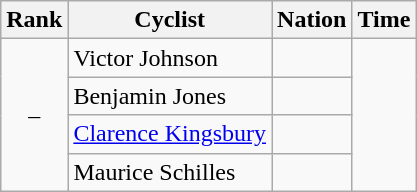<table class="wikitable sortable" style="text-align:center">
<tr>
<th>Rank</th>
<th>Cyclist</th>
<th>Nation</th>
<th>Time</th>
</tr>
<tr>
<td rowspan=4>–</td>
<td align=left>Victor Johnson</td>
<td align=left></td>
<td align=center rowspan=4></td>
</tr>
<tr>
<td align=left>Benjamin Jones</td>
<td align=left></td>
</tr>
<tr>
<td align=left><a href='#'>Clarence Kingsbury</a></td>
<td align=left></td>
</tr>
<tr>
<td align=left>Maurice Schilles</td>
<td align=left></td>
</tr>
</table>
